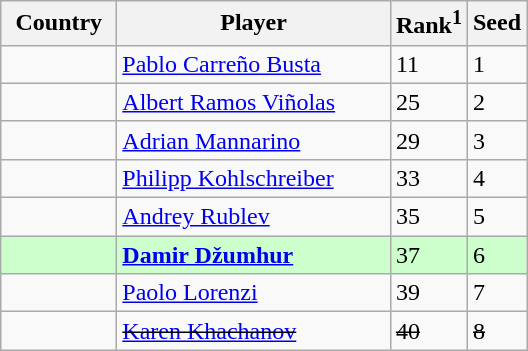<table class="sortable wikitable">
<tr>
<th width="70">Country</th>
<th width="175">Player</th>
<th>Rank<sup>1</sup></th>
<th>Seed</th>
</tr>
<tr>
<td></td>
<td><a href='#'>Pablo Carreño Busta</a></td>
<td>11</td>
<td>1</td>
</tr>
<tr>
<td></td>
<td><a href='#'>Albert Ramos Viñolas</a></td>
<td>25</td>
<td>2</td>
</tr>
<tr>
<td></td>
<td><a href='#'>Adrian Mannarino</a></td>
<td>29</td>
<td>3</td>
</tr>
<tr>
<td></td>
<td><a href='#'>Philipp Kohlschreiber</a></td>
<td>33</td>
<td>4</td>
</tr>
<tr>
<td></td>
<td><a href='#'>Andrey Rublev</a></td>
<td>35</td>
<td>5</td>
</tr>
<tr style="background:#cfc;">
<td></td>
<td><strong><a href='#'>Damir Džumhur</a></strong></td>
<td>37</td>
<td>6</td>
</tr>
<tr>
<td></td>
<td><a href='#'>Paolo Lorenzi</a></td>
<td>39</td>
<td>7</td>
</tr>
<tr>
<td><s></s></td>
<td><s><a href='#'>Karen Khachanov</a></s></td>
<td><s>40</s></td>
<td><s>8</s></td>
</tr>
</table>
